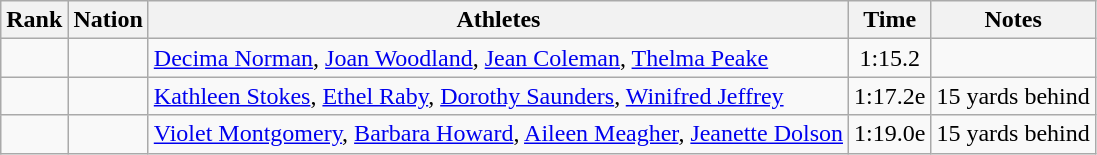<table class="wikitable sortable" style="text-align:center">
<tr>
<th>Rank</th>
<th>Nation</th>
<th>Athletes</th>
<th>Time</th>
<th>Notes</th>
</tr>
<tr>
<td></td>
<td align=left></td>
<td align=left><a href='#'>Decima Norman</a>, <a href='#'>Joan Woodland</a>, <a href='#'>Jean Coleman</a>, <a href='#'>Thelma Peake</a></td>
<td>1:15.2</td>
<td></td>
</tr>
<tr>
<td></td>
<td align=left></td>
<td align=left><a href='#'>Kathleen Stokes</a>, <a href='#'>Ethel Raby</a>, <a href='#'>Dorothy Saunders</a>, <a href='#'>Winifred Jeffrey</a></td>
<td>1:17.2e</td>
<td>15 yards behind</td>
</tr>
<tr>
<td></td>
<td align=left></td>
<td align=left><a href='#'>Violet Montgomery</a>, <a href='#'>Barbara Howard</a>, <a href='#'>Aileen Meagher</a>, <a href='#'>Jeanette Dolson</a></td>
<td>1:19.0e</td>
<td>15 yards behind</td>
</tr>
</table>
